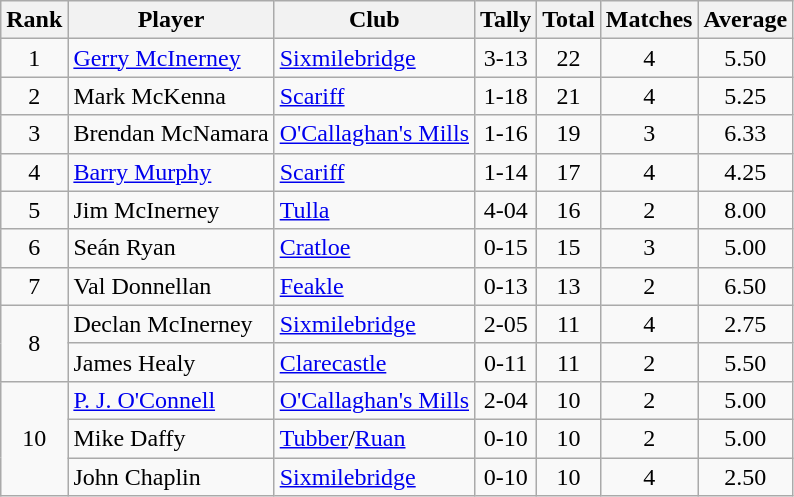<table class="wikitable">
<tr>
<th>Rank</th>
<th>Player</th>
<th>Club</th>
<th>Tally</th>
<th>Total</th>
<th>Matches</th>
<th>Average</th>
</tr>
<tr>
<td rowspan=1 align=center>1</td>
<td><a href='#'>Gerry McInerney</a></td>
<td><a href='#'>Sixmilebridge</a></td>
<td align=center>3-13</td>
<td align=center>22</td>
<td align=center>4</td>
<td align=center>5.50</td>
</tr>
<tr>
<td rowspan=1 align=center>2</td>
<td>Mark McKenna</td>
<td><a href='#'>Scariff</a></td>
<td align=center>1-18</td>
<td align=center>21</td>
<td align=center>4</td>
<td align=center>5.25</td>
</tr>
<tr>
<td rowspan=1 align=center>3</td>
<td>Brendan McNamara</td>
<td><a href='#'>O'Callaghan's Mills</a></td>
<td align=center>1-16</td>
<td align=center>19</td>
<td align=center>3</td>
<td align=center>6.33</td>
</tr>
<tr>
<td rowspan=1 align=center>4</td>
<td><a href='#'>Barry Murphy</a></td>
<td><a href='#'>Scariff</a></td>
<td align=center>1-14</td>
<td align=center>17</td>
<td align=center>4</td>
<td align=center>4.25</td>
</tr>
<tr>
<td rowspan=1 align=center>5</td>
<td>Jim McInerney</td>
<td><a href='#'>Tulla</a></td>
<td align=center>4-04</td>
<td align=center>16</td>
<td align=center>2</td>
<td align=center>8.00</td>
</tr>
<tr>
<td rowspan=1 align=center>6</td>
<td>Seán Ryan</td>
<td><a href='#'>Cratloe</a></td>
<td align=center>0-15</td>
<td align=center>15</td>
<td align=center>3</td>
<td align=center>5.00</td>
</tr>
<tr>
<td rowspan=1 align=center>7</td>
<td>Val Donnellan</td>
<td><a href='#'>Feakle</a></td>
<td align=center>0-13</td>
<td align=center>13</td>
<td align=center>2</td>
<td align=center>6.50</td>
</tr>
<tr>
<td rowspan=2 align=center>8</td>
<td>Declan McInerney</td>
<td><a href='#'>Sixmilebridge</a></td>
<td align=center>2-05</td>
<td align=center>11</td>
<td align=center>4</td>
<td align=center>2.75</td>
</tr>
<tr>
<td>James Healy</td>
<td><a href='#'>Clarecastle</a></td>
<td align=center>0-11</td>
<td align=center>11</td>
<td align=center>2</td>
<td align=center>5.50</td>
</tr>
<tr>
<td rowspan=3 align=center>10</td>
<td><a href='#'>P. J. O'Connell</a></td>
<td><a href='#'>O'Callaghan's Mills</a></td>
<td align=center>2-04</td>
<td align=center>10</td>
<td align=center>2</td>
<td align=center>5.00</td>
</tr>
<tr>
<td>Mike Daffy</td>
<td><a href='#'>Tubber</a>/<a href='#'>Ruan</a></td>
<td align=center>0-10</td>
<td align=center>10</td>
<td align=center>2</td>
<td align=center>5.00</td>
</tr>
<tr>
<td>John Chaplin</td>
<td><a href='#'>Sixmilebridge</a></td>
<td align=center>0-10</td>
<td align=center>10</td>
<td align=center>4</td>
<td align=center>2.50</td>
</tr>
</table>
